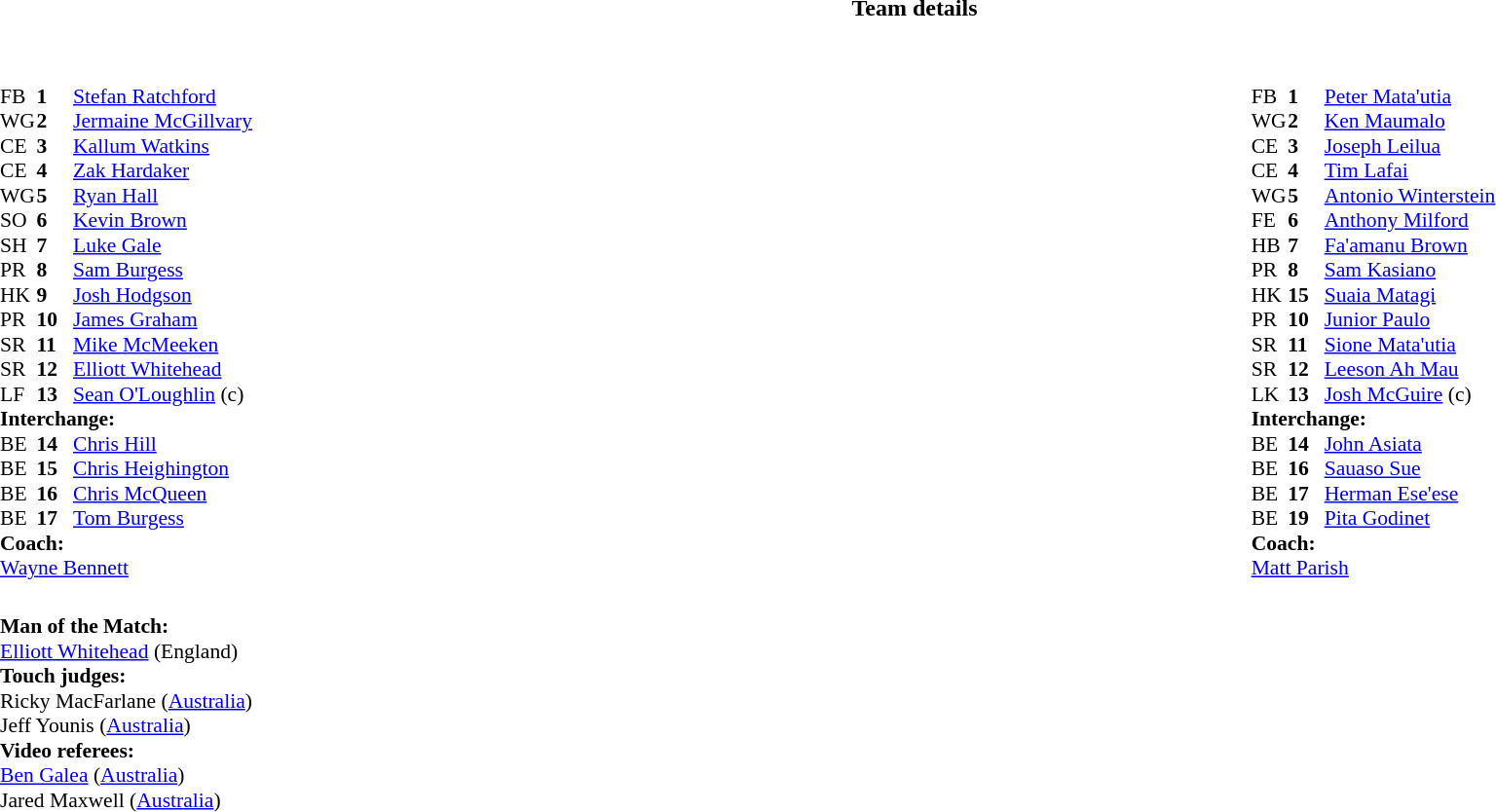<table border="0" width="100%" class="collapsible collapsed">
<tr>
<th>Team details</th>
</tr>
<tr>
<td><br><table width="100%">
<tr>
<td valign="top" width="50%"><br><table style="font-size: 90%" cellspacing="0" cellpadding="0">
<tr>
<th width="25"></th>
<th width="25"></th>
</tr>
<tr>
<td>FB</td>
<td><strong>1</strong></td>
<td><a href='#'>Stefan Ratchford</a></td>
</tr>
<tr>
<td>WG</td>
<td><strong>2</strong></td>
<td><a href='#'>Jermaine McGillvary</a></td>
</tr>
<tr>
<td>CE</td>
<td><strong>3</strong></td>
<td><a href='#'>Kallum Watkins</a></td>
</tr>
<tr>
<td>CE</td>
<td><strong>4</strong></td>
<td><a href='#'>Zak Hardaker</a></td>
</tr>
<tr>
<td>WG</td>
<td><strong>5</strong></td>
<td><a href='#'>Ryan Hall</a></td>
</tr>
<tr>
<td>SO</td>
<td><strong>6</strong></td>
<td><a href='#'>Kevin Brown</a></td>
</tr>
<tr>
<td>SH</td>
<td><strong>7</strong></td>
<td><a href='#'>Luke Gale</a></td>
</tr>
<tr>
<td>PR</td>
<td><strong>8</strong></td>
<td><a href='#'>Sam Burgess</a></td>
</tr>
<tr>
<td>HK</td>
<td><strong>9</strong></td>
<td><a href='#'>Josh Hodgson</a></td>
</tr>
<tr>
<td>PR</td>
<td><strong>10</strong></td>
<td><a href='#'>James Graham</a></td>
</tr>
<tr>
<td>SR</td>
<td><strong>11</strong></td>
<td><a href='#'>Mike McMeeken</a></td>
</tr>
<tr>
<td>SR</td>
<td><strong>12</strong></td>
<td><a href='#'>Elliott Whitehead</a></td>
</tr>
<tr>
<td>LF</td>
<td><strong>13</strong></td>
<td><a href='#'>Sean O'Loughlin</a> (c)</td>
</tr>
<tr>
<td colspan=3><strong>Interchange:</strong></td>
</tr>
<tr>
<td>BE</td>
<td><strong>14</strong></td>
<td><a href='#'>Chris Hill</a></td>
</tr>
<tr>
<td>BE</td>
<td><strong>15</strong></td>
<td><a href='#'>Chris Heighington</a></td>
</tr>
<tr>
<td>BE</td>
<td><strong>16</strong></td>
<td><a href='#'>Chris McQueen</a></td>
</tr>
<tr>
<td>BE</td>
<td><strong>17</strong></td>
<td><a href='#'>Tom Burgess</a></td>
</tr>
<tr>
<td colspan=3><strong>Coach:</strong></td>
</tr>
<tr>
<td colspan="3"> <a href='#'>Wayne Bennett</a></td>
</tr>
</table>
</td>
<td valign="top" width="50%"><br><table style="font-size: 90%" cellspacing="0" cellpadding="0" align="center">
<tr>
<th width="25"></th>
<th width="25"></th>
</tr>
<tr>
<td>FB</td>
<td><strong>1</strong></td>
<td><a href='#'>Peter Mata'utia</a></td>
</tr>
<tr>
<td>WG</td>
<td><strong>2</strong></td>
<td><a href='#'>Ken Maumalo</a></td>
</tr>
<tr>
<td>CE</td>
<td><strong>3</strong></td>
<td><a href='#'>Joseph Leilua</a></td>
</tr>
<tr>
<td>CE</td>
<td><strong>4</strong></td>
<td><a href='#'>Tim Lafai</a></td>
</tr>
<tr>
<td>WG</td>
<td><strong>5</strong></td>
<td><a href='#'>Antonio Winterstein</a></td>
</tr>
<tr>
<td>FE</td>
<td><strong>6</strong></td>
<td><a href='#'>Anthony Milford</a></td>
</tr>
<tr>
<td>HB</td>
<td><strong>7</strong></td>
<td><a href='#'>Fa'amanu Brown</a></td>
</tr>
<tr>
<td>PR</td>
<td><strong>8</strong></td>
<td><a href='#'>Sam Kasiano</a></td>
</tr>
<tr>
<td>HK</td>
<td><strong>15</strong></td>
<td><a href='#'>Suaia Matagi</a></td>
</tr>
<tr>
<td>PR</td>
<td><strong>10</strong></td>
<td><a href='#'>Junior Paulo</a></td>
</tr>
<tr>
<td>SR</td>
<td><strong>11</strong></td>
<td><a href='#'>Sione Mata'utia</a></td>
</tr>
<tr>
<td>SR</td>
<td><strong>12</strong></td>
<td><a href='#'>Leeson Ah Mau</a></td>
</tr>
<tr>
<td>LK</td>
<td><strong>13</strong></td>
<td><a href='#'>Josh McGuire</a> (c)</td>
</tr>
<tr>
<td colspan=3><strong>Interchange:</strong></td>
</tr>
<tr>
<td>BE</td>
<td><strong>14</strong></td>
<td><a href='#'>John Asiata</a></td>
</tr>
<tr>
<td>BE</td>
<td><strong>16</strong></td>
<td><a href='#'>Sauaso Sue</a></td>
</tr>
<tr>
<td>BE</td>
<td><strong>17</strong></td>
<td><a href='#'>Herman Ese'ese</a></td>
</tr>
<tr>
<td>BE</td>
<td><strong>19</strong></td>
<td><a href='#'>Pita Godinet</a></td>
</tr>
<tr>
<td colspan=3><strong>Coach:</strong></td>
</tr>
<tr>
<td colspan="3"> <a href='#'>Matt Parish</a></td>
</tr>
</table>
</td>
</tr>
</table>
<table style="width:100%; font-size:90%;">
<tr>
<td><br><strong>Man of the Match:</strong>
<br><a href='#'>Elliott Whitehead</a> (England)<br><strong>Touch judges:</strong>
<br>Ricky MacFarlane (<a href='#'>Australia</a>)
<br>Jeff Younis (<a href='#'>Australia</a>)
<br><strong>Video referees:</strong>
<br><a href='#'>Ben Galea</a> (<a href='#'>Australia</a>)
<br>Jared Maxwell (<a href='#'>Australia</a>)</td>
</tr>
</table>
</td>
</tr>
</table>
